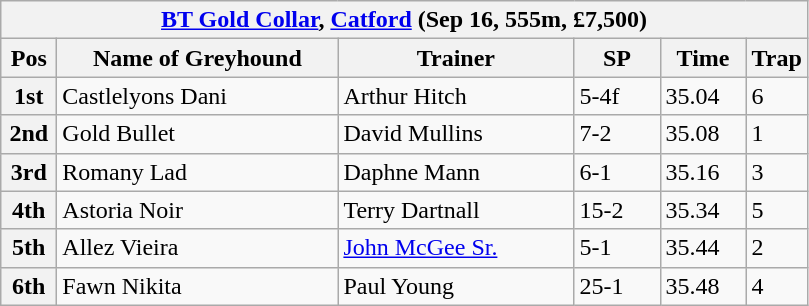<table class="wikitable">
<tr>
<th colspan="6"><a href='#'>BT Gold Collar</a>, <a href='#'>Catford</a> (Sep 16, 555m, £7,500)</th>
</tr>
<tr>
<th width=30>Pos</th>
<th width=180>Name of Greyhound</th>
<th width=150>Trainer</th>
<th width=50>SP</th>
<th width=50>Time</th>
<th width=30>Trap</th>
</tr>
<tr>
<th>1st</th>
<td>Castlelyons Dani</td>
<td>Arthur Hitch</td>
<td>5-4f</td>
<td>35.04</td>
<td>6</td>
</tr>
<tr>
<th>2nd</th>
<td>Gold Bullet</td>
<td>David Mullins</td>
<td>7-2</td>
<td>35.08</td>
<td>1</td>
</tr>
<tr>
<th>3rd</th>
<td>Romany Lad</td>
<td>Daphne Mann</td>
<td>6-1</td>
<td>35.16</td>
<td>3</td>
</tr>
<tr>
<th>4th</th>
<td>Astoria Noir</td>
<td>Terry Dartnall</td>
<td>15-2</td>
<td>35.34</td>
<td>5</td>
</tr>
<tr>
<th>5th</th>
<td>Allez Vieira</td>
<td><a href='#'>John McGee Sr.</a></td>
<td>5-1</td>
<td>35.44</td>
<td>2</td>
</tr>
<tr>
<th>6th</th>
<td>Fawn Nikita</td>
<td>Paul Young</td>
<td>25-1</td>
<td>35.48</td>
<td>4</td>
</tr>
</table>
